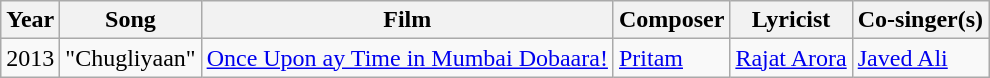<table class="wikitable">
<tr>
<th>Year</th>
<th>Song</th>
<th>Film</th>
<th>Composer</th>
<th>Lyricist</th>
<th>Co-singer(s)</th>
</tr>
<tr>
<td>2013</td>
<td>"Chugliyaan"</td>
<td><a href='#'>Once Upon ay Time in Mumbai Dobaara!</a></td>
<td><a href='#'>Pritam</a></td>
<td><a href='#'>Rajat Arora</a></td>
<td><a href='#'>Javed Ali</a></td>
</tr>
</table>
